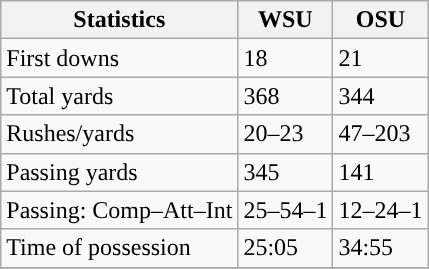<table class="wikitable" style="float: left;">
<tr>
<th>Statistics</th>
<th>WSU</th>
<th>OSU</th>
</tr>
<tr>
<td>First downs</td>
<td>18</td>
<td>21</td>
</tr>
<tr>
<td>Total yards</td>
<td>368</td>
<td>344</td>
</tr>
<tr>
<td>Rushes/yards</td>
<td>20–23</td>
<td>47–203</td>
</tr>
<tr>
<td>Passing yards</td>
<td>345</td>
<td>141</td>
</tr>
<tr>
<td>Passing: Comp–Att–Int</td>
<td>25–54–1</td>
<td>12–24–1</td>
</tr>
<tr>
<td>Time of possession</td>
<td>25:05</td>
<td>34:55</td>
</tr>
<tr>
</tr>
</table>
